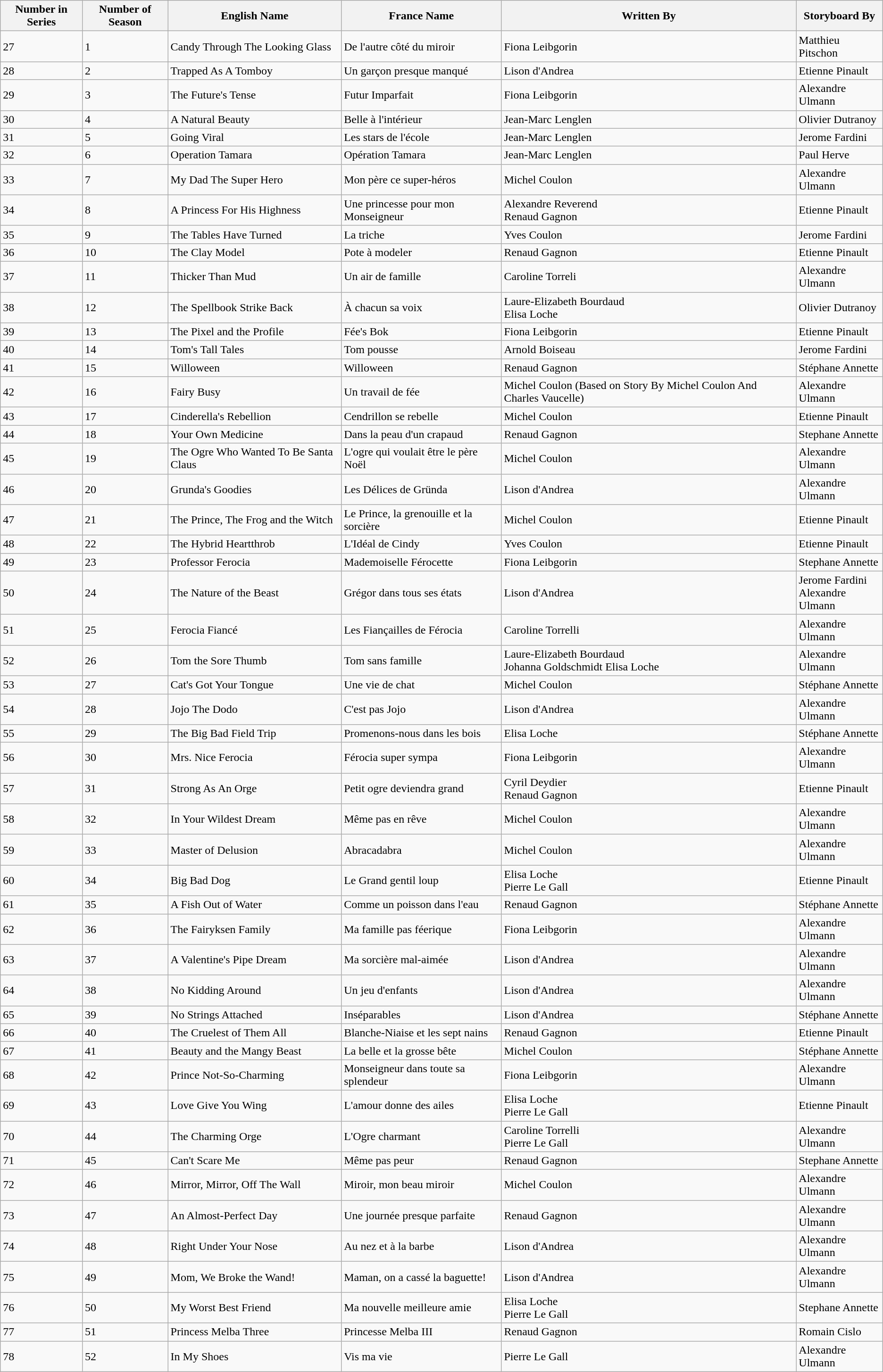<table class="wikitable">
<tr>
<th>Number in Series</th>
<th>Number of Season</th>
<th>English Name</th>
<th>France Name</th>
<th>Written By</th>
<th>Storyboard By</th>
</tr>
<tr>
<td>27</td>
<td>1</td>
<td>Candy Through The Looking Glass</td>
<td>De l'autre côté du miroir</td>
<td>Fiona Leibgorin</td>
<td>Matthieu Pitschon</td>
</tr>
<tr>
<td>28</td>
<td>2</td>
<td>Trapped As A Tomboy</td>
<td>Un garçon presque manqué</td>
<td>Lison d'Andrea</td>
<td>Etienne Pinault</td>
</tr>
<tr>
<td>29</td>
<td>3</td>
<td>The Future's Tense</td>
<td>Futur Imparfait</td>
<td>Fiona Leibgorin</td>
<td>Alexandre Ulmann</td>
</tr>
<tr>
<td>30</td>
<td>4</td>
<td>A Natural Beauty</td>
<td>Belle à l'intérieur</td>
<td>Jean-Marc Lenglen</td>
<td>Olivier Dutranoy</td>
</tr>
<tr>
<td>31</td>
<td>5</td>
<td>Going Viral</td>
<td>Les stars de l'école</td>
<td>Jean-Marc Lenglen</td>
<td>Jerome Fardini</td>
</tr>
<tr>
<td>32</td>
<td>6</td>
<td>Operation Tamara</td>
<td>Opération Tamara</td>
<td>Jean-Marc Lenglen</td>
<td>Paul Herve</td>
</tr>
<tr>
<td>33</td>
<td>7</td>
<td>My Dad The Super Hero</td>
<td>Mon père ce super-héros</td>
<td>Michel Coulon</td>
<td>Alexandre Ulmann</td>
</tr>
<tr>
<td>34</td>
<td>8</td>
<td>A Princess For His Highness</td>
<td>Une princesse pour mon Monseigneur</td>
<td>Alexandre Reverend<br>Renaud Gagnon</td>
<td>Etienne Pinault</td>
</tr>
<tr>
<td>35</td>
<td>9</td>
<td>The Tables Have Turned</td>
<td>La triche</td>
<td>Yves Coulon</td>
<td>Jerome Fardini</td>
</tr>
<tr>
<td>36</td>
<td>10</td>
<td>The Clay Model</td>
<td>Pote à modeler</td>
<td>Renaud Gagnon</td>
<td>Etienne Pinault</td>
</tr>
<tr>
<td>37</td>
<td>11</td>
<td>Thicker Than Mud</td>
<td>Un air de famille</td>
<td>Caroline Torreli</td>
<td>Alexandre Ulmann</td>
</tr>
<tr>
<td>38</td>
<td>12</td>
<td>The Spellbook Strike Back</td>
<td>À chacun sa voix</td>
<td>Laure-Elizabeth Bourdaud<br>Elisa Loche</td>
<td>Olivier Dutranoy</td>
</tr>
<tr>
<td>39</td>
<td>13</td>
<td>The Pixel and the Profile</td>
<td>Fée's Bok</td>
<td>Fiona Leibgorin</td>
<td>Etienne Pinault</td>
</tr>
<tr>
<td>40</td>
<td>14</td>
<td>Tom's Tall Tales</td>
<td>Tom pousse</td>
<td>Arnold Boiseau</td>
<td>Jerome Fardini</td>
</tr>
<tr>
<td>41</td>
<td>15</td>
<td>Willoween</td>
<td>Willoween</td>
<td>Renaud Gagnon</td>
<td>Stéphane Annette</td>
</tr>
<tr>
<td>42</td>
<td>16</td>
<td>Fairy Busy</td>
<td>Un travail de fée</td>
<td>Michel Coulon (Based on Story By Michel Coulon And Charles Vaucelle)</td>
<td>Alexandre Ulmann</td>
</tr>
<tr>
<td>43</td>
<td>17</td>
<td>Cinderella's Rebellion</td>
<td>Cendrillon se rebelle</td>
<td>Michel Coulon</td>
<td>Etienne Pinault</td>
</tr>
<tr>
<td>44</td>
<td>18</td>
<td>Your Own Medicine</td>
<td>Dans la peau d'un crapaud</td>
<td>Renaud Gagnon</td>
<td>Stephane Annette</td>
</tr>
<tr>
<td>45</td>
<td>19</td>
<td>The Ogre Who Wanted To Be Santa Claus</td>
<td>L'ogre qui voulait être le père Noël</td>
<td>Michel Coulon</td>
<td>Alexandre Ulmann</td>
</tr>
<tr>
<td>46</td>
<td>20</td>
<td>Grunda's Goodies</td>
<td>Les Délices de Gründa</td>
<td>Lison d'Andrea</td>
<td>Alexandre Ulmann</td>
</tr>
<tr>
<td>47</td>
<td>21</td>
<td>The Prince, The Frog and the Witch</td>
<td>Le Prince, la grenouille et la sorcière</td>
<td>Michel Coulon</td>
<td>Etienne Pinault</td>
</tr>
<tr>
<td>48</td>
<td>22</td>
<td>The Hybrid Heartthrob</td>
<td>L'Idéal de Cindy</td>
<td>Yves Coulon</td>
<td>Etienne Pinault</td>
</tr>
<tr>
<td>49</td>
<td>23</td>
<td>Professor Ferocia</td>
<td>Mademoiselle Férocette</td>
<td>Fiona Leibgorin</td>
<td>Stephane Annette</td>
</tr>
<tr>
<td>50</td>
<td>24</td>
<td>The Nature of the Beast</td>
<td>Grégor dans tous ses états</td>
<td>Lison d'Andrea</td>
<td>Jerome Fardini<br>Alexandre Ulmann</td>
</tr>
<tr>
<td>51</td>
<td>25</td>
<td>Ferocia Fiancé</td>
<td>Les Fiançailles de Férocia</td>
<td>Caroline Torrelli</td>
<td>Alexandre Ulmann</td>
</tr>
<tr>
<td>52</td>
<td>26</td>
<td>Tom the Sore Thumb</td>
<td>Tom sans famille</td>
<td>Laure-Elizabeth Bourdaud<br>Johanna Goldschmidt
Elisa Loche</td>
<td>Alexandre Ulmann</td>
</tr>
<tr>
<td>53</td>
<td>27</td>
<td>Cat's Got Your Tongue</td>
<td>Une vie de chat</td>
<td>Michel Coulon</td>
<td>Stéphane Annette</td>
</tr>
<tr>
<td>54</td>
<td>28</td>
<td>Jojo The Dodo</td>
<td>C'est pas Jojo</td>
<td>Lison d'Andrea</td>
<td>Alexandre Ulmann</td>
</tr>
<tr>
<td>55</td>
<td>29</td>
<td>The Big Bad Field Trip</td>
<td>Promenons-nous dans les bois</td>
<td>Elisa Loche</td>
<td>Stéphane Annette</td>
</tr>
<tr>
<td>56</td>
<td>30</td>
<td>Mrs. Nice Ferocia</td>
<td>Férocia super sympa</td>
<td>Fiona Leibgorin</td>
<td>Alexandre Ulmann</td>
</tr>
<tr>
<td>57</td>
<td>31</td>
<td>Strong As An Orge</td>
<td>Petit ogre deviendra grand</td>
<td>Cyril Deydier<br>Renaud Gagnon</td>
<td>Etienne Pinault</td>
</tr>
<tr>
<td>58</td>
<td>32</td>
<td>In Your Wildest Dream</td>
<td>Même pas en rêve</td>
<td>Michel Coulon</td>
<td>Alexandre Ulmann</td>
</tr>
<tr>
<td>59</td>
<td>33</td>
<td>Master of Delusion</td>
<td>Abracadabra</td>
<td>Michel Coulon</td>
<td>Alexandre Ulmann</td>
</tr>
<tr>
<td>60</td>
<td>34</td>
<td>Big Bad Dog</td>
<td>Le Grand gentil loup</td>
<td>Elisa Loche<br>Pierre Le Gall</td>
<td>Etienne Pinault</td>
</tr>
<tr>
<td>61</td>
<td>35</td>
<td>A Fish Out of Water</td>
<td>Comme un poisson dans l'eau</td>
<td>Renaud Gagnon</td>
<td>Stéphane Annette</td>
</tr>
<tr>
<td>62</td>
<td>36</td>
<td>The Fairyksen Family</td>
<td>Ma famille pas féerique</td>
<td>Fiona Leibgorin</td>
<td>Alexandre Ulmann</td>
</tr>
<tr>
<td>63</td>
<td>37</td>
<td>A Valentine's Pipe Dream</td>
<td>Ma sorcière mal-aimée</td>
<td>Lison d'Andrea</td>
<td>Alexandre Ulmann</td>
</tr>
<tr>
<td>64</td>
<td>38</td>
<td>No Kidding Around</td>
<td>Un jeu d'enfants</td>
<td>Lison d'Andrea</td>
<td>Alexandre Ulmann</td>
</tr>
<tr>
<td>65</td>
<td>39</td>
<td>No Strings Attached</td>
<td>Inséparables</td>
<td>Lison d'Andrea</td>
<td>Stéphane Annette</td>
</tr>
<tr>
<td>66</td>
<td>40</td>
<td>The Cruelest of Them All</td>
<td>Blanche-Niaise et les sept nains</td>
<td>Renaud Gagnon</td>
<td>Etienne Pinault</td>
</tr>
<tr>
<td>67</td>
<td>41</td>
<td>Beauty and the Mangy Beast</td>
<td>La belle et la grosse bête</td>
<td>Michel Coulon</td>
<td>Stéphane Annette</td>
</tr>
<tr>
<td>68</td>
<td>42</td>
<td>Prince Not-So-Charming</td>
<td>Monseigneur dans toute sa splendeur</td>
<td>Fiona Leibgorin</td>
<td>Alexandre Ulmann</td>
</tr>
<tr>
<td>69</td>
<td>43</td>
<td>Love Give You Wing</td>
<td>L'amour donne des ailes</td>
<td>Elisa Loche<br>Pierre Le Gall</td>
<td>Etienne Pinault</td>
</tr>
<tr>
<td>70</td>
<td>44</td>
<td>The Charming Orge</td>
<td>L'Ogre charmant</td>
<td>Caroline Torrelli<br>Pierre Le Gall</td>
<td>Alexandre Ulmann</td>
</tr>
<tr>
<td>71</td>
<td>45</td>
<td>Can't Scare Me</td>
<td>Même pas peur</td>
<td>Renaud Gagnon</td>
<td>Stephane Annette</td>
</tr>
<tr>
<td>72</td>
<td>46</td>
<td>Mirror, Mirror, Off The Wall</td>
<td>Miroir, mon beau miroir</td>
<td>Michel Coulon</td>
<td>Alexandre Ulmann</td>
</tr>
<tr>
<td>73</td>
<td>47</td>
<td>An Almost-Perfect Day</td>
<td>Une journée presque parfaite</td>
<td>Renaud Gagnon</td>
<td>Alexandre Ulmann</td>
</tr>
<tr>
<td>74</td>
<td>48</td>
<td>Right Under Your Nose</td>
<td>Au nez et à la barbe</td>
<td>Lison d'Andrea</td>
<td>Alexandre Ulmann</td>
</tr>
<tr>
<td>75</td>
<td>49</td>
<td>Mom, We Broke the Wand!</td>
<td>Maman, on a cassé la baguette!</td>
<td>Lison d'Andrea</td>
<td>Alexandre Ulmann</td>
</tr>
<tr>
<td>76</td>
<td>50</td>
<td>My Worst Best Friend</td>
<td>Ma nouvelle meilleure amie</td>
<td>Elisa Loche<br>Pierre Le Gall</td>
<td>Stephane Annette</td>
</tr>
<tr>
<td>77</td>
<td>51</td>
<td>Princess Melba Three</td>
<td>Princesse Melba <abbr>III</abbr></td>
<td>Renaud Gagnon</td>
<td>Romain Cislo</td>
</tr>
<tr>
<td>78</td>
<td>52</td>
<td>In My Shoes</td>
<td>Vis ma vie</td>
<td>Pierre Le Gall</td>
<td>Alexandre Ulmann</td>
</tr>
</table>
